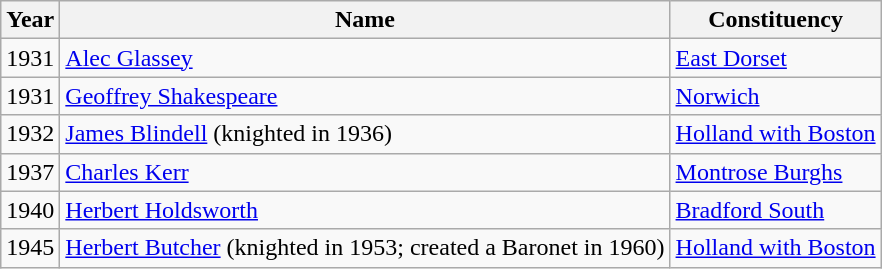<table class="wikitable sortable">
<tr>
<th>Year</th>
<th>Name</th>
<th>Constituency</th>
</tr>
<tr>
<td>1931</td>
<td><a href='#'>Alec Glassey</a></td>
<td><a href='#'>East Dorset</a></td>
</tr>
<tr>
<td>1931</td>
<td><a href='#'>Geoffrey Shakespeare</a></td>
<td><a href='#'>Norwich</a></td>
</tr>
<tr>
<td>1932</td>
<td><a href='#'>James Blindell</a> (knighted in 1936)</td>
<td><a href='#'>Holland with Boston</a></td>
</tr>
<tr>
<td>1937</td>
<td><a href='#'>Charles Kerr</a></td>
<td><a href='#'>Montrose Burghs</a></td>
</tr>
<tr>
<td>1940</td>
<td><a href='#'>Herbert Holdsworth</a></td>
<td><a href='#'>Bradford South</a></td>
</tr>
<tr>
<td>1945</td>
<td><a href='#'>Herbert Butcher</a> (knighted in 1953; created a Baronet in 1960)</td>
<td><a href='#'>Holland with Boston</a></td>
</tr>
</table>
